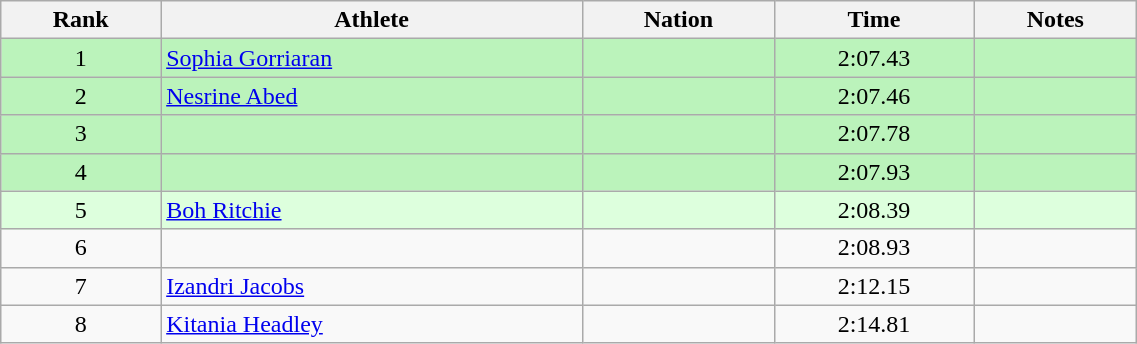<table class="wikitable sortable" style="text-align:center;width: 60%;">
<tr>
<th scope="col">Rank</th>
<th scope="col">Athlete</th>
<th scope="col">Nation</th>
<th scope="col">Time</th>
<th scope="col">Notes</th>
</tr>
<tr bgcolor=bbf3bb>
<td>1</td>
<td align=left><a href='#'>Sophia Gorriaran</a></td>
<td align=left></td>
<td>2:07.43</td>
<td></td>
</tr>
<tr bgcolor=bbf3bb>
<td>2</td>
<td align=left><a href='#'>Nesrine Abed</a></td>
<td align=left></td>
<td>2:07.46</td>
<td></td>
</tr>
<tr bgcolor=bbf3bb>
<td>3</td>
<td align=left></td>
<td align=left></td>
<td>2:07.78</td>
<td></td>
</tr>
<tr bgcolor=bbf3bb>
<td>4</td>
<td align=left></td>
<td align=left></td>
<td>2:07.93</td>
<td></td>
</tr>
<tr bgcolor=ddffdd>
<td>5</td>
<td align=left><a href='#'>Boh Ritchie</a></td>
<td align=left></td>
<td>2:08.39</td>
<td></td>
</tr>
<tr>
<td>6</td>
<td align=left></td>
<td align=left></td>
<td>2:08.93</td>
<td></td>
</tr>
<tr>
<td>7</td>
<td align=left><a href='#'>Izandri Jacobs</a></td>
<td align=left></td>
<td>2:12.15</td>
<td></td>
</tr>
<tr>
<td>8</td>
<td align=left><a href='#'>Kitania Headley</a></td>
<td align=left></td>
<td>2:14.81</td>
<td></td>
</tr>
</table>
